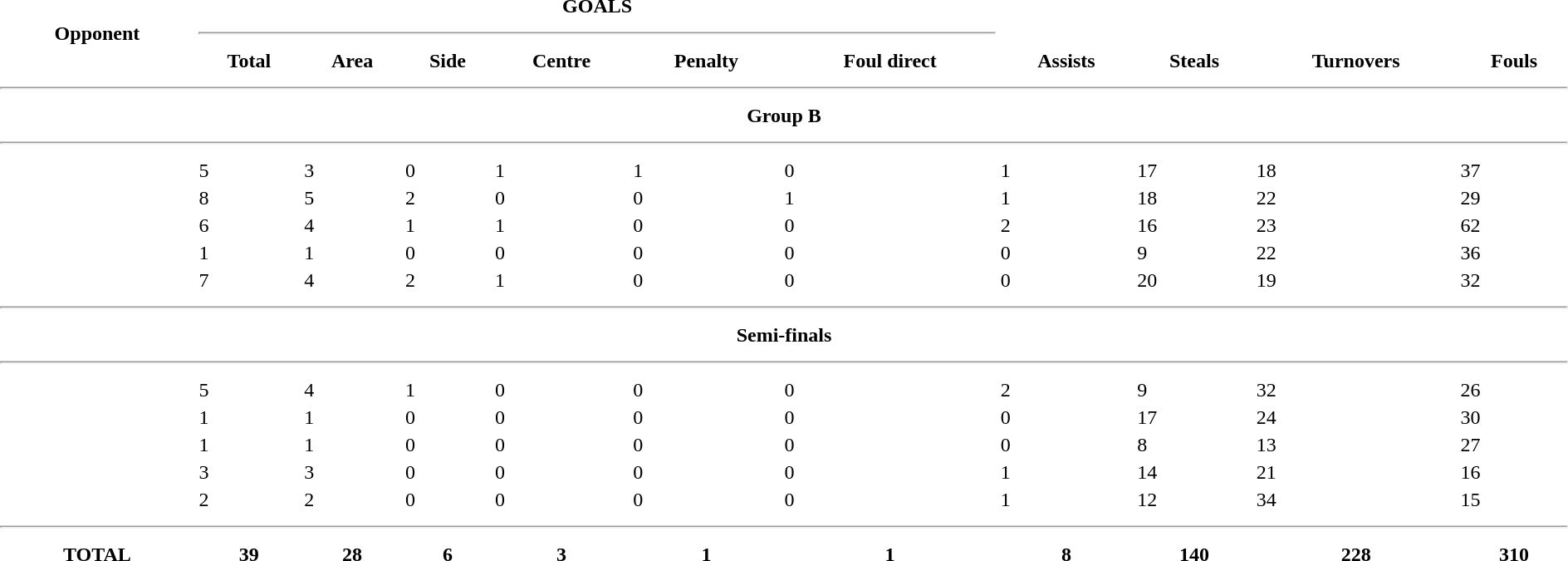<table border=0 width=100%>
<tr>
<th rowspan=3>Opponent</th>
<th align=center colspan=6 valign=bottom>GOALS</th>
<th rowspan=3 valign=bottom>Assists</th>
<th rowspan=3 valign=bottom>Steals</th>
<th rowspan=3 valign=bottom>Turnovers</th>
<th rowspan=3 valign=bottom>Fouls</th>
</tr>
<tr>
<th colspan=6><hr></th>
</tr>
<tr>
<th>Total</th>
<th>Area</th>
<th>Side</th>
<th>Centre</th>
<th>Penalty</th>
<th>Foul direct</th>
</tr>
<tr>
<th colspan=11><hr></th>
</tr>
<tr>
<th colspan=11>Group B</th>
</tr>
<tr>
<th colspan=11><hr></th>
</tr>
<tr>
<td></td>
<td>5</td>
<td>3</td>
<td>0</td>
<td>1</td>
<td>1</td>
<td>0</td>
<td>1</td>
<td>17</td>
<td>18</td>
<td>37</td>
</tr>
<tr>
<td></td>
<td>8</td>
<td>5</td>
<td>2</td>
<td>0</td>
<td>0</td>
<td>1</td>
<td>1</td>
<td>18</td>
<td>22</td>
<td>29</td>
</tr>
<tr>
<td></td>
<td>6</td>
<td>4</td>
<td>1</td>
<td>1</td>
<td>0</td>
<td>0</td>
<td>2</td>
<td>16</td>
<td>23</td>
<td>62</td>
</tr>
<tr>
<td></td>
<td>1</td>
<td>1</td>
<td>0</td>
<td>0</td>
<td>0</td>
<td>0</td>
<td>0</td>
<td>9</td>
<td>22</td>
<td>36</td>
</tr>
<tr>
<td></td>
<td>7</td>
<td>4</td>
<td>2</td>
<td>1</td>
<td>0</td>
<td>0</td>
<td>0</td>
<td>20</td>
<td>19</td>
<td>32</td>
</tr>
<tr>
<th colspan=11><hr></th>
</tr>
<tr>
<th colspan=11>Semi-finals</th>
</tr>
<tr>
<th colspan=11><hr></th>
</tr>
<tr>
<td></td>
<td>5</td>
<td>4</td>
<td>1</td>
<td>0</td>
<td>0</td>
<td>0</td>
<td>2</td>
<td>9</td>
<td>32</td>
<td>26</td>
</tr>
<tr>
<td></td>
<td>1</td>
<td>1</td>
<td>0</td>
<td>0</td>
<td>0</td>
<td>0</td>
<td>0</td>
<td>17</td>
<td>24</td>
<td>30</td>
</tr>
<tr>
<td></td>
<td>1</td>
<td>1</td>
<td>0</td>
<td>0</td>
<td>0</td>
<td>0</td>
<td>0</td>
<td>8</td>
<td>13</td>
<td>27</td>
</tr>
<tr>
<td></td>
<td>3</td>
<td>3</td>
<td>0</td>
<td>0</td>
<td>0</td>
<td>0</td>
<td>1</td>
<td>14</td>
<td>21</td>
<td>16</td>
</tr>
<tr>
<td></td>
<td>2</td>
<td>2</td>
<td>0</td>
<td>0</td>
<td>0</td>
<td>0</td>
<td>1</td>
<td>12</td>
<td>34</td>
<td>15</td>
</tr>
<tr>
<th colspan=11><hr></th>
</tr>
<tr>
<th>TOTAL</th>
<th>39</th>
<th>28</th>
<th>6</th>
<th>3</th>
<th>1</th>
<th>1</th>
<th>8</th>
<th>140</th>
<th>228</th>
<th>310</th>
</tr>
</table>
